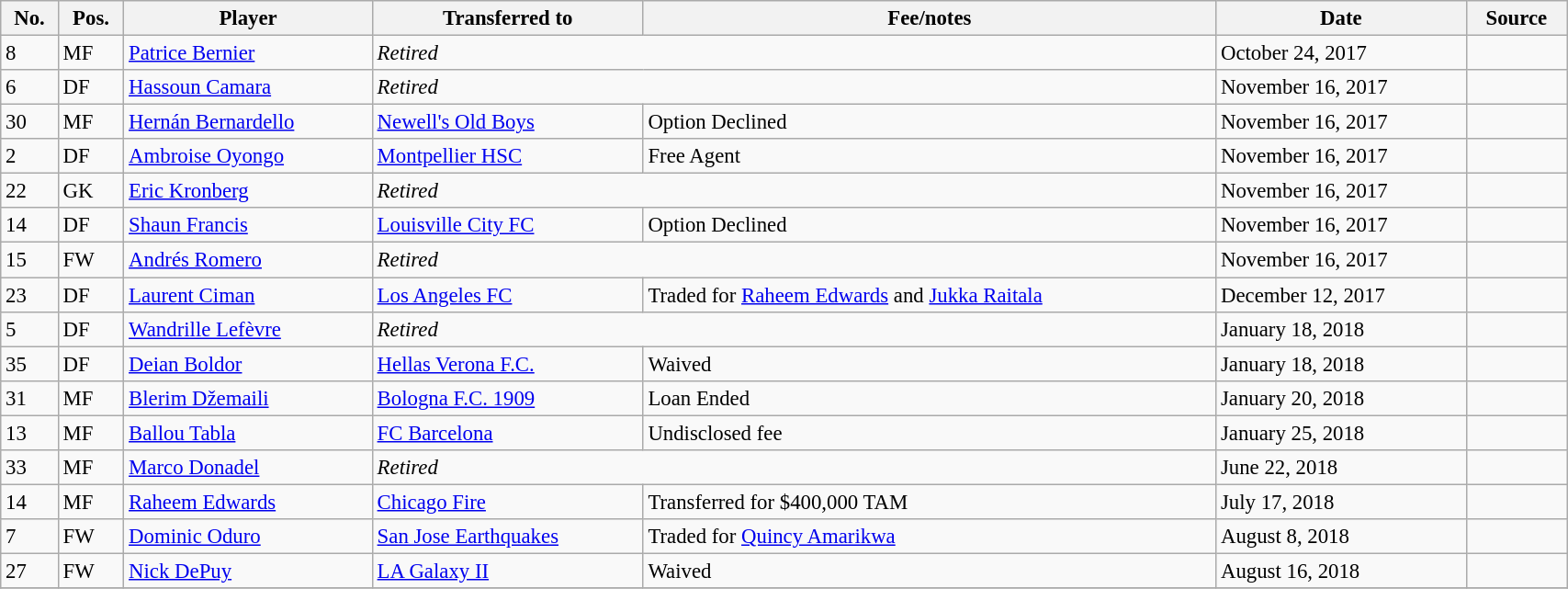<table class="wikitable sortable" style="width:90%; text-align:center; font-size:95%; text-align:left;">
<tr>
<th><strong>No.</strong></th>
<th><strong>Pos.</strong></th>
<th><strong>Player</strong></th>
<th><strong>Transferred to</strong></th>
<th><strong>Fee/notes</strong></th>
<th><strong>Date</strong></th>
<th><strong>Source</strong></th>
</tr>
<tr>
<td>8</td>
<td>MF</td>
<td> <a href='#'>Patrice Bernier</a></td>
<td colspan="2"><em>Retired</em></td>
<td>October 24, 2017</td>
<td></td>
</tr>
<tr>
<td>6</td>
<td>DF</td>
<td> <a href='#'>Hassoun Camara</a></td>
<td colspan="2"><em>Retired</em></td>
<td>November 16, 2017</td>
<td></td>
</tr>
<tr>
<td>30</td>
<td>MF</td>
<td> <a href='#'>Hernán Bernardello</a></td>
<td> <a href='#'>Newell's Old Boys</a></td>
<td>Option Declined</td>
<td>November 16, 2017</td>
<td></td>
</tr>
<tr>
<td>2</td>
<td>DF</td>
<td> <a href='#'>Ambroise Oyongo</a></td>
<td> <a href='#'>Montpellier HSC</a></td>
<td>Free Agent</td>
<td>November 16, 2017</td>
<td></td>
</tr>
<tr>
<td>22</td>
<td>GK</td>
<td> <a href='#'>Eric Kronberg</a></td>
<td colspan="2"><em>Retired</em></td>
<td>November 16, 2017</td>
<td></td>
</tr>
<tr>
<td>14</td>
<td>DF</td>
<td> <a href='#'>Shaun Francis</a></td>
<td> <a href='#'>Louisville City FC</a></td>
<td>Option Declined</td>
<td>November 16, 2017</td>
<td></td>
</tr>
<tr>
<td>15</td>
<td>FW</td>
<td> <a href='#'>Andrés Romero</a></td>
<td colspan="2"><em>Retired</em></td>
<td>November 16, 2017</td>
<td></td>
</tr>
<tr>
<td>23</td>
<td>DF</td>
<td> <a href='#'>Laurent Ciman</a></td>
<td> <a href='#'>Los Angeles FC</a></td>
<td>Traded for <a href='#'>Raheem Edwards</a> and <a href='#'>Jukka Raitala</a></td>
<td>December 12, 2017</td>
<td></td>
</tr>
<tr>
<td>5</td>
<td>DF</td>
<td> <a href='#'>Wandrille Lefèvre</a></td>
<td colspan="2"><em>Retired</em></td>
<td>January 18, 2018</td>
<td></td>
</tr>
<tr>
<td>35</td>
<td>DF</td>
<td> <a href='#'>Deian Boldor</a></td>
<td> <a href='#'>Hellas Verona F.C.</a></td>
<td>Waived</td>
<td>January 18, 2018</td>
<td></td>
</tr>
<tr>
<td>31</td>
<td>MF</td>
<td> <a href='#'>Blerim Džemaili</a></td>
<td> <a href='#'>Bologna F.C. 1909</a></td>
<td>Loan Ended</td>
<td>January 20, 2018</td>
<td></td>
</tr>
<tr>
<td>13</td>
<td>MF</td>
<td> <a href='#'>Ballou Tabla</a></td>
<td> <a href='#'>FC Barcelona</a></td>
<td>Undisclosed fee</td>
<td>January 25, 2018</td>
<td></td>
</tr>
<tr>
<td>33</td>
<td>MF</td>
<td> <a href='#'>Marco Donadel</a></td>
<td colspan="2"><em>Retired</em></td>
<td>June 22, 2018</td>
<td></td>
</tr>
<tr>
<td>14</td>
<td>MF</td>
<td> <a href='#'>Raheem Edwards</a></td>
<td> <a href='#'>Chicago Fire</a></td>
<td>Transferred for $400,000 TAM</td>
<td>July 17, 2018</td>
<td></td>
</tr>
<tr>
<td>7</td>
<td>FW</td>
<td> <a href='#'>Dominic Oduro</a></td>
<td> <a href='#'>San Jose Earthquakes</a></td>
<td>Traded for <a href='#'>Quincy Amarikwa</a></td>
<td>August 8, 2018</td>
<td></td>
</tr>
<tr>
<td>27</td>
<td>FW</td>
<td> <a href='#'>Nick DePuy</a></td>
<td> <a href='#'>LA Galaxy II</a></td>
<td>Waived</td>
<td>August 16, 2018</td>
<td></td>
</tr>
<tr>
</tr>
</table>
